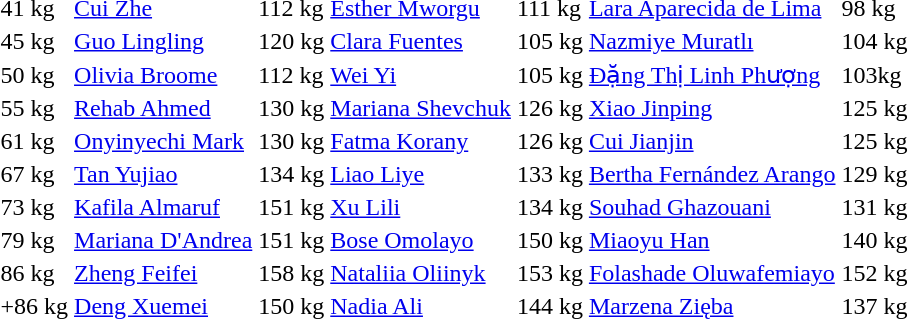<table>
<tr>
<td>41 kg</td>
<td><a href='#'>Cui Zhe</a><br></td>
<td>112 kg</td>
<td><a href='#'>Esther Mworgu</a><br></td>
<td>111 kg</td>
<td><a href='#'>Lara Aparecida de Lima</a><br></td>
<td>98 kg</td>
</tr>
<tr>
<td>45 kg</td>
<td><a href='#'>Guo Lingling</a><br></td>
<td>120 kg</td>
<td><a href='#'>Clara Fuentes</a><br></td>
<td>105 kg</td>
<td><a href='#'>Nazmiye Muratlı</a><br></td>
<td>104 kg</td>
</tr>
<tr>
<td>50 kg</td>
<td><a href='#'>Olivia Broome</a><br></td>
<td>112 kg</td>
<td><a href='#'>Wei Yi</a><br></td>
<td>105 kg</td>
<td><a href='#'>Đặng Thị Linh Phượng</a><br></td>
<td>103kg</td>
</tr>
<tr>
<td>55 kg</td>
<td><a href='#'>Rehab Ahmed</a><br></td>
<td>130 kg</td>
<td><a href='#'>Mariana Shevchuk</a><br></td>
<td>126 kg</td>
<td><a href='#'>Xiao Jinping</a><br></td>
<td>125 kg</td>
</tr>
<tr>
<td>61 kg</td>
<td><a href='#'>Onyinyechi Mark</a><br></td>
<td>130 kg</td>
<td><a href='#'>Fatma Korany</a><br></td>
<td>126 kg</td>
<td><a href='#'>Cui Jianjin</a><br></td>
<td>125 kg</td>
</tr>
<tr>
<td>67 kg</td>
<td><a href='#'>Tan Yujiao</a><br></td>
<td>134 kg</td>
<td><a href='#'>Liao Liye</a><br></td>
<td>133 kg</td>
<td><a href='#'>Bertha Fernández Arango</a><br></td>
<td>129 kg</td>
</tr>
<tr>
<td>73 kg</td>
<td><a href='#'>Kafila Almaruf</a><br></td>
<td>151 kg</td>
<td><a href='#'>Xu Lili</a><br></td>
<td>134 kg</td>
<td><a href='#'>Souhad Ghazouani</a><br></td>
<td>131 kg</td>
</tr>
<tr>
<td>79 kg</td>
<td><a href='#'>Mariana D'Andrea</a><br></td>
<td>151 kg</td>
<td><a href='#'>Bose Omolayo</a><br></td>
<td>150 kg</td>
<td><a href='#'>Miaoyu Han</a><br></td>
<td>140 kg</td>
</tr>
<tr>
<td>86 kg</td>
<td><a href='#'>Zheng Feifei</a><br></td>
<td>158 kg</td>
<td><a href='#'>Nataliia Oliinyk</a><br></td>
<td>153 kg</td>
<td><a href='#'>Folashade Oluwafemiayo</a><br></td>
<td>152 kg</td>
</tr>
<tr>
<td>+86 kg</td>
<td><a href='#'>Deng Xuemei</a><br></td>
<td>150 kg</td>
<td><a href='#'>Nadia Ali</a><br></td>
<td>144 kg</td>
<td><a href='#'>Marzena Zięba</a><br></td>
<td>137 kg</td>
</tr>
</table>
